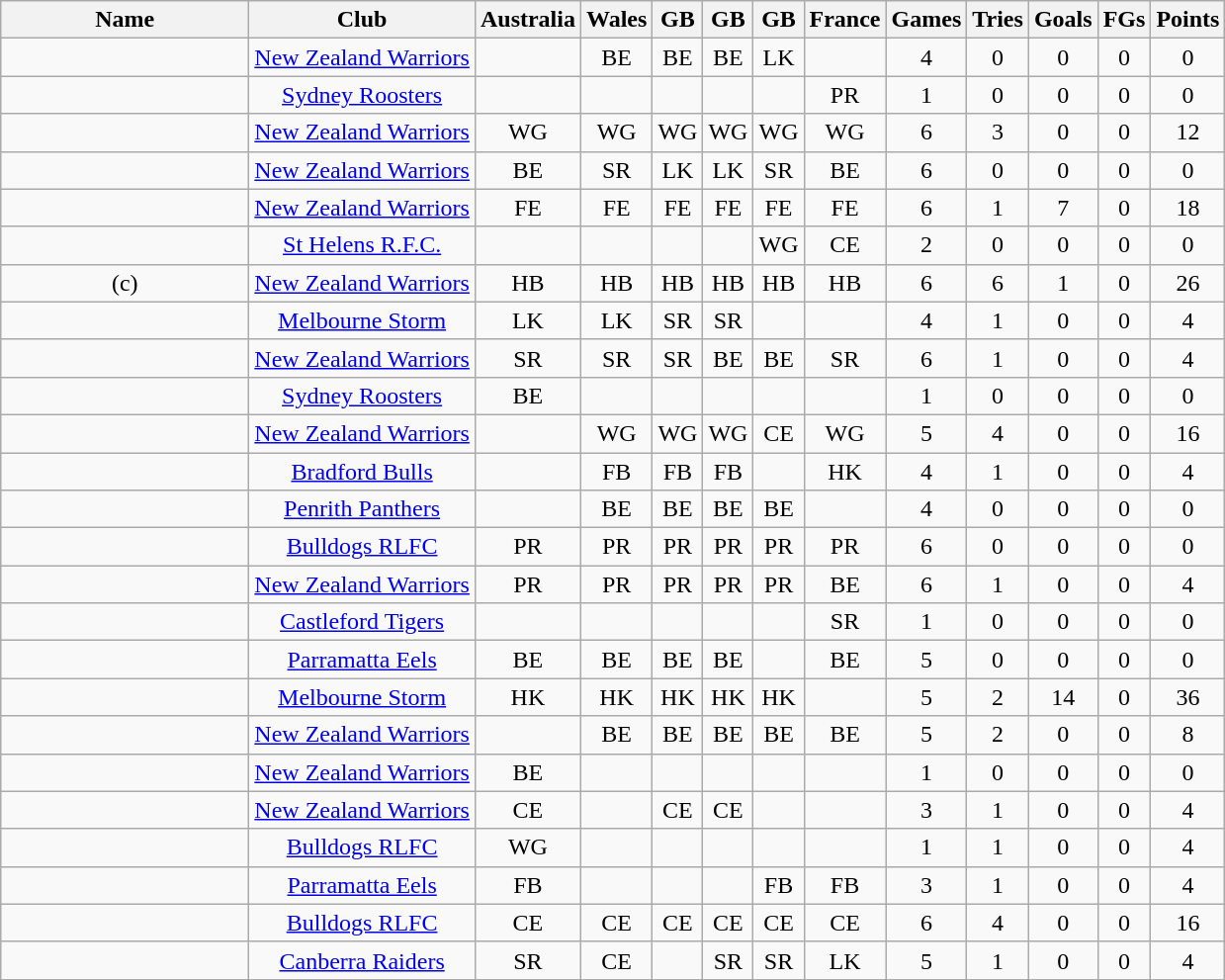<table class="wikitable sortable" style="text-align: center;">
<tr>
<th style="width:10em">Name</th>
<th>Club</th>
<th>Australia</th>
<th>Wales</th>
<th>GB</th>
<th>GB</th>
<th>GB</th>
<th>France</th>
<th>Games</th>
<th>Tries</th>
<th>Goals</th>
<th>FGs</th>
<th>Points</th>
</tr>
<tr>
<td></td>
<td> <a href='#'>New Zealand Warriors</a></td>
<td></td>
<td>BE</td>
<td>BE</td>
<td>BE</td>
<td>LK</td>
<td></td>
<td>4</td>
<td>0</td>
<td>0</td>
<td>0</td>
<td>0</td>
</tr>
<tr>
<td></td>
<td> <a href='#'>Sydney Roosters</a></td>
<td></td>
<td></td>
<td></td>
<td></td>
<td></td>
<td>PR</td>
<td>1</td>
<td>0</td>
<td>0</td>
<td>0</td>
<td>0</td>
</tr>
<tr>
<td></td>
<td> <a href='#'>New Zealand Warriors</a></td>
<td>WG</td>
<td>WG</td>
<td>WG</td>
<td>WG</td>
<td>WG</td>
<td>WG</td>
<td>6</td>
<td>3</td>
<td>0</td>
<td>0</td>
<td>12</td>
</tr>
<tr>
<td></td>
<td> <a href='#'>New Zealand Warriors</a></td>
<td>BE</td>
<td>SR</td>
<td>LK</td>
<td>LK</td>
<td>SR</td>
<td>BE</td>
<td>6</td>
<td>0</td>
<td>0</td>
<td>0</td>
<td>0</td>
</tr>
<tr>
<td></td>
<td> <a href='#'>New Zealand Warriors</a></td>
<td>FE</td>
<td>FE</td>
<td>FE</td>
<td>FE</td>
<td>FE</td>
<td>FE</td>
<td>6</td>
<td>1</td>
<td>7</td>
<td>0</td>
<td>18</td>
</tr>
<tr>
<td></td>
<td> <a href='#'>St Helens R.F.C.</a></td>
<td></td>
<td></td>
<td></td>
<td></td>
<td>WG</td>
<td>CE</td>
<td>2</td>
<td>0</td>
<td>0</td>
<td>0</td>
<td>0</td>
</tr>
<tr>
<td> (c)</td>
<td> <a href='#'>New Zealand Warriors</a></td>
<td>HB</td>
<td>HB</td>
<td>HB</td>
<td>HB</td>
<td>HB</td>
<td>HB</td>
<td>6</td>
<td>6</td>
<td>1</td>
<td>0</td>
<td>26</td>
</tr>
<tr>
<td></td>
<td> <a href='#'>Melbourne Storm</a></td>
<td>LK</td>
<td>LK</td>
<td>SR</td>
<td>SR</td>
<td></td>
<td></td>
<td>4</td>
<td>1</td>
<td>0</td>
<td>0</td>
<td>4</td>
</tr>
<tr>
<td></td>
<td> <a href='#'>New Zealand Warriors</a></td>
<td>SR</td>
<td>SR</td>
<td>SR</td>
<td>BE</td>
<td>BE</td>
<td>SR</td>
<td>6</td>
<td>1</td>
<td>0</td>
<td>0</td>
<td>4</td>
</tr>
<tr>
<td></td>
<td> <a href='#'>Sydney Roosters</a></td>
<td>BE</td>
<td></td>
<td></td>
<td></td>
<td></td>
<td></td>
<td>1</td>
<td>0</td>
<td>0</td>
<td>0</td>
<td>0</td>
</tr>
<tr>
<td></td>
<td> <a href='#'>New Zealand Warriors</a></td>
<td></td>
<td>WG</td>
<td>WG</td>
<td>WG</td>
<td>CE</td>
<td>WG</td>
<td>5</td>
<td>4</td>
<td>0</td>
<td>0</td>
<td>16</td>
</tr>
<tr>
<td></td>
<td> <a href='#'>Bradford Bulls</a></td>
<td></td>
<td>FB</td>
<td>FB</td>
<td>FB</td>
<td></td>
<td>HK</td>
<td>4</td>
<td>1</td>
<td>0</td>
<td>0</td>
<td>4</td>
</tr>
<tr>
<td></td>
<td> <a href='#'>Penrith Panthers</a></td>
<td></td>
<td>BE</td>
<td>BE</td>
<td>BE</td>
<td>BE</td>
<td></td>
<td>4</td>
<td>0</td>
<td>0</td>
<td>0</td>
<td>0</td>
</tr>
<tr>
<td></td>
<td> <a href='#'>Bulldogs RLFC</a></td>
<td>PR</td>
<td>PR</td>
<td>PR</td>
<td>PR</td>
<td>PR</td>
<td>PR</td>
<td>6</td>
<td>0</td>
<td>0</td>
<td>0</td>
<td>0</td>
</tr>
<tr>
<td></td>
<td> <a href='#'>New Zealand Warriors</a></td>
<td>PR</td>
<td>PR</td>
<td>PR</td>
<td>PR</td>
<td>PR</td>
<td>BE</td>
<td>6</td>
<td>1</td>
<td>0</td>
<td>0</td>
<td>4</td>
</tr>
<tr>
<td></td>
<td> <a href='#'>Castleford Tigers</a></td>
<td></td>
<td></td>
<td></td>
<td></td>
<td></td>
<td>SR</td>
<td>1</td>
<td>0</td>
<td>0</td>
<td>0</td>
<td>0</td>
</tr>
<tr>
<td></td>
<td> <a href='#'>Parramatta Eels</a></td>
<td>BE</td>
<td>BE</td>
<td>BE</td>
<td>BE</td>
<td></td>
<td>BE</td>
<td>5</td>
<td>0</td>
<td>0</td>
<td>0</td>
<td>0</td>
</tr>
<tr>
<td></td>
<td> <a href='#'>Melbourne Storm</a></td>
<td>HK</td>
<td>HK</td>
<td>HK</td>
<td>HK</td>
<td>HK</td>
<td></td>
<td>5</td>
<td>2</td>
<td>14</td>
<td>0</td>
<td>36</td>
</tr>
<tr>
<td></td>
<td> <a href='#'>New Zealand Warriors</a></td>
<td></td>
<td>BE</td>
<td>BE</td>
<td>BE</td>
<td>BE</td>
<td>BE</td>
<td>5</td>
<td>2</td>
<td>0</td>
<td>0</td>
<td>8</td>
</tr>
<tr>
<td></td>
<td> <a href='#'>New Zealand Warriors</a></td>
<td>BE</td>
<td></td>
<td></td>
<td></td>
<td></td>
<td></td>
<td>1</td>
<td>0</td>
<td>0</td>
<td>0</td>
<td>0</td>
</tr>
<tr>
<td></td>
<td> <a href='#'>New Zealand Warriors</a></td>
<td>CE</td>
<td></td>
<td>CE</td>
<td>CE</td>
<td></td>
<td></td>
<td>3</td>
<td>1</td>
<td>0</td>
<td>0</td>
<td>4</td>
</tr>
<tr>
<td></td>
<td> <a href='#'>Bulldogs RLFC</a></td>
<td>WG</td>
<td></td>
<td></td>
<td></td>
<td></td>
<td></td>
<td>1</td>
<td>1</td>
<td>0</td>
<td>0</td>
<td>4</td>
</tr>
<tr>
<td></td>
<td> <a href='#'>Parramatta Eels</a></td>
<td>FB</td>
<td></td>
<td></td>
<td></td>
<td>FB</td>
<td>FB</td>
<td>3</td>
<td>1</td>
<td>0</td>
<td>0</td>
<td>4</td>
</tr>
<tr>
<td></td>
<td> <a href='#'>Bulldogs RLFC</a></td>
<td>CE</td>
<td>CE</td>
<td>CE</td>
<td>CE</td>
<td>CE</td>
<td>CE</td>
<td>6</td>
<td>4</td>
<td>0</td>
<td>0</td>
<td>16</td>
</tr>
<tr>
<td></td>
<td> <a href='#'>Canberra Raiders</a></td>
<td>SR</td>
<td>CE</td>
<td></td>
<td>SR</td>
<td>SR</td>
<td>LK</td>
<td>5</td>
<td>1</td>
<td>0</td>
<td>0</td>
<td>4</td>
</tr>
</table>
